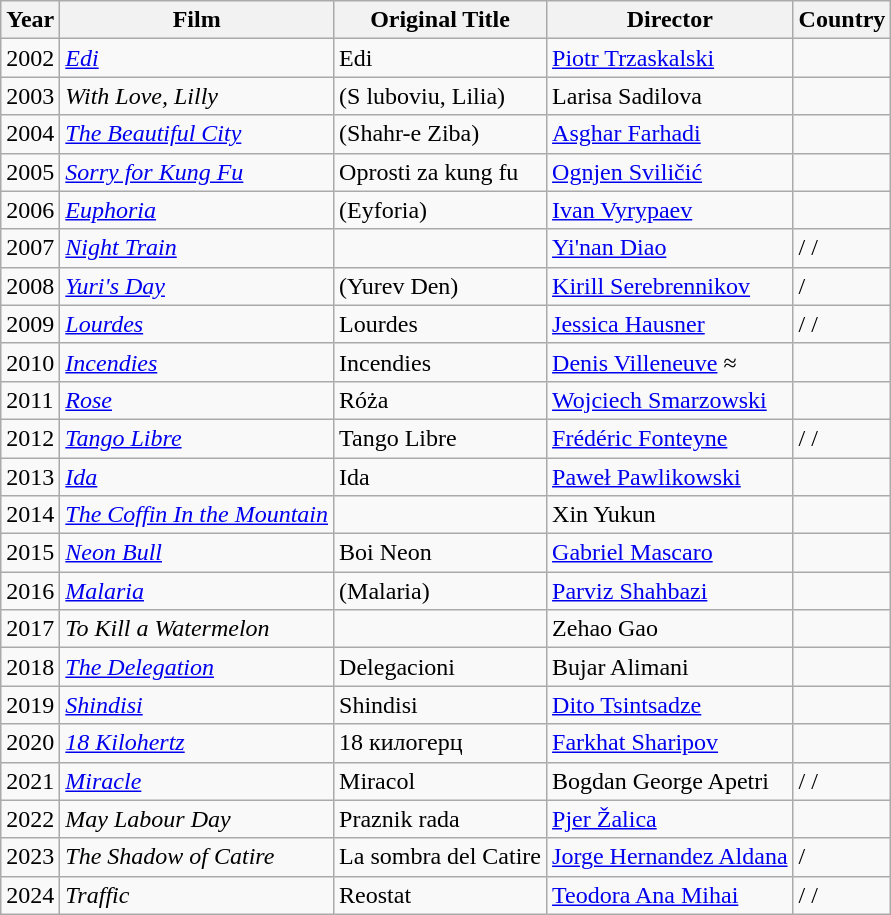<table class="wikitable">
<tr>
<th>Year</th>
<th>Film</th>
<th>Original Title</th>
<th>Director</th>
<th>Country</th>
</tr>
<tr>
<td>2002</td>
<td><em><a href='#'>Edi</a></em></td>
<td>Edi</td>
<td><a href='#'>Piotr Trzaskalski</a></td>
<td></td>
</tr>
<tr>
<td>2003</td>
<td><em>With Love, Lilly</em></td>
<td> (S luboviu, Lilia)</td>
<td>Larisa Sadilova</td>
<td></td>
</tr>
<tr>
<td>2004</td>
<td><em><a href='#'>The Beautiful City</a></em></td>
<td> (Shahr-e Ziba)</td>
<td><a href='#'>Asghar Farhadi</a></td>
<td></td>
</tr>
<tr>
<td>2005</td>
<td><em><a href='#'>Sorry for Kung Fu</a></em></td>
<td>Oprosti za kung fu</td>
<td><a href='#'>Ognjen Sviličić</a></td>
<td></td>
</tr>
<tr>
<td>2006</td>
<td><em><a href='#'>Euphoria</a></em></td>
<td> (Eyforia)</td>
<td><a href='#'>Ivan Vyrypaev</a></td>
<td></td>
</tr>
<tr>
<td>2007</td>
<td><em><a href='#'>Night Train</a></em></td>
<td></td>
<td><a href='#'>Yi'nan Diao</a></td>
<td> /  / </td>
</tr>
<tr>
<td>2008</td>
<td><em><a href='#'>Yuri's Day</a></em></td>
<td> (Yurev Den)</td>
<td><a href='#'>Kirill Serebrennikov</a></td>
<td> / </td>
</tr>
<tr>
<td>2009</td>
<td><em><a href='#'>Lourdes</a></em></td>
<td>Lourdes</td>
<td><a href='#'>Jessica Hausner</a></td>
<td> /  / </td>
</tr>
<tr>
<td>2010</td>
<td><em><a href='#'>Incendies</a></em></td>
<td>Incendies</td>
<td><a href='#'>Denis Villeneuve</a> ≈</td>
<td></td>
</tr>
<tr>
<td>2011</td>
<td><em><a href='#'>Rose</a></em></td>
<td>Róża</td>
<td><a href='#'>Wojciech Smarzowski</a></td>
<td></td>
</tr>
<tr>
<td>2012</td>
<td><em><a href='#'>Tango Libre</a></em></td>
<td>Tango Libre</td>
<td><a href='#'>Frédéric Fonteyne</a></td>
<td> /  / </td>
</tr>
<tr>
<td>2013</td>
<td><em><a href='#'>Ida</a></em></td>
<td>Ida</td>
<td><a href='#'>Paweł Pawlikowski</a></td>
<td></td>
</tr>
<tr>
<td>2014</td>
<td><em><a href='#'>The Coffin In the Mountain</a></em></td>
<td></td>
<td>Xin Yukun</td>
<td></td>
</tr>
<tr>
<td>2015</td>
<td><em><a href='#'>Neon Bull</a></em></td>
<td>Boi Neon</td>
<td><a href='#'>Gabriel Mascaro</a></td>
<td></td>
</tr>
<tr>
<td>2016</td>
<td><em><a href='#'>Malaria</a></em></td>
<td> (Malaria)</td>
<td><a href='#'>Parviz Shahbazi</a></td>
<td></td>
</tr>
<tr>
<td>2017</td>
<td><em>To Kill a Watermelon</em></td>
<td></td>
<td>Zehao Gao</td>
<td></td>
</tr>
<tr>
<td>2018</td>
<td><em><a href='#'>The Delegation</a></em></td>
<td>Delegacioni</td>
<td>Bujar Alimani</td>
<td></td>
</tr>
<tr>
<td>2019</td>
<td><em><a href='#'>Shindisi</a></em></td>
<td>Shindisi</td>
<td><a href='#'>Dito Tsintsadze</a></td>
<td></td>
</tr>
<tr>
<td>2020</td>
<td><em><a href='#'>18 Kilohertz</a></em></td>
<td>18 килогерц</td>
<td><a href='#'>Farkhat Sharipov</a></td>
<td></td>
</tr>
<tr>
<td>2021</td>
<td><em><a href='#'>Miracle</a></em></td>
<td>Miracol</td>
<td>Bogdan George Apetri</td>
<td> /  / </td>
</tr>
<tr>
<td>2022</td>
<td><em>May Labour Day</em></td>
<td>Praznik rada</td>
<td><a href='#'>Pjer Žalica</a></td>
<td></td>
</tr>
<tr>
<td>2023</td>
<td><em>The Shadow of Catire</em></td>
<td>La sombra del Catire</td>
<td><a href='#'>Jorge Hernandez Aldana</a></td>
<td> / </td>
</tr>
<tr>
<td>2024</td>
<td><em>Traffic</em></td>
<td>Reostat</td>
<td><a href='#'>Teodora Ana Mihai</a></td>
<td> /  / </td>
</tr>
</table>
